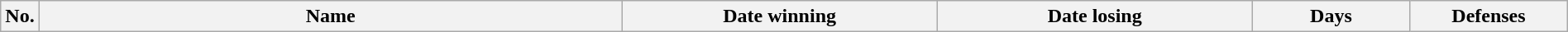<table class="wikitable" width=100%>
<tr>
<th style="width:1%;">No.</th>
<th style="width:37%;">Name</th>
<th style="width:20%;">Date winning</th>
<th style="width:20%;">Date losing</th>
<th data-sort-type="number" style="width:10%;">Days</th>
<th data-sort-type="number" style="width:10%;">Defenses</th>
</tr>
</table>
